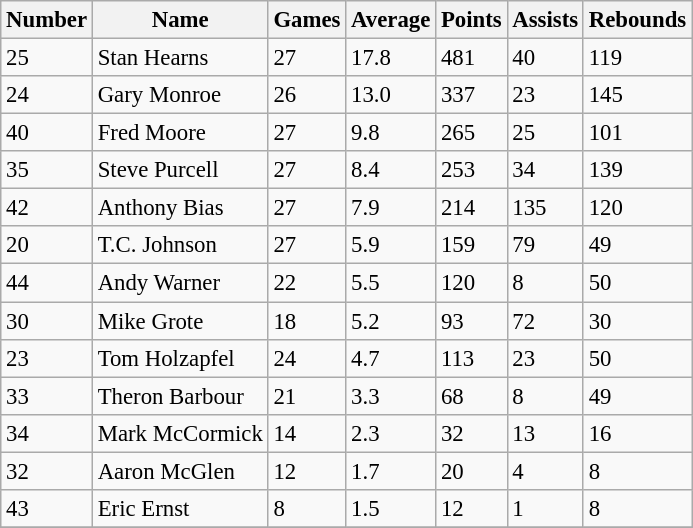<table class="wikitable" style="font-size: 95%;">
<tr>
<th>Number</th>
<th>Name</th>
<th>Games</th>
<th>Average</th>
<th>Points</th>
<th>Assists</th>
<th>Rebounds</th>
</tr>
<tr>
<td>25</td>
<td>Stan Hearns</td>
<td>27</td>
<td>17.8</td>
<td>481</td>
<td>40</td>
<td>119</td>
</tr>
<tr>
<td>24</td>
<td>Gary Monroe</td>
<td>26</td>
<td>13.0</td>
<td>337</td>
<td>23</td>
<td>145</td>
</tr>
<tr>
<td>40</td>
<td>Fred Moore</td>
<td>27</td>
<td>9.8</td>
<td>265</td>
<td>25</td>
<td>101</td>
</tr>
<tr>
<td>35</td>
<td>Steve Purcell</td>
<td>27</td>
<td>8.4</td>
<td>253</td>
<td>34</td>
<td>139</td>
</tr>
<tr>
<td>42</td>
<td>Anthony Bias</td>
<td>27</td>
<td>7.9</td>
<td>214</td>
<td>135</td>
<td>120</td>
</tr>
<tr>
<td>20</td>
<td>T.C. Johnson</td>
<td>27</td>
<td>5.9</td>
<td>159</td>
<td>79</td>
<td>49</td>
</tr>
<tr>
<td>44</td>
<td>Andy Warner</td>
<td>22</td>
<td>5.5</td>
<td>120</td>
<td>8</td>
<td>50</td>
</tr>
<tr>
<td>30</td>
<td>Mike Grote</td>
<td>18</td>
<td>5.2</td>
<td>93</td>
<td>72</td>
<td>30</td>
</tr>
<tr>
<td>23</td>
<td>Tom Holzapfel</td>
<td>24</td>
<td>4.7</td>
<td>113</td>
<td>23</td>
<td>50</td>
</tr>
<tr>
<td>33</td>
<td>Theron Barbour</td>
<td>21</td>
<td>3.3</td>
<td>68</td>
<td>8</td>
<td>49</td>
</tr>
<tr>
<td>34</td>
<td>Mark McCormick</td>
<td>14</td>
<td>2.3</td>
<td>32</td>
<td>13</td>
<td>16</td>
</tr>
<tr>
<td>32</td>
<td>Aaron McGlen</td>
<td>12</td>
<td>1.7</td>
<td>20</td>
<td>4</td>
<td>8</td>
</tr>
<tr>
<td>43</td>
<td>Eric Ernst</td>
<td>8</td>
<td>1.5</td>
<td>12</td>
<td>1</td>
<td>8</td>
</tr>
<tr>
</tr>
</table>
